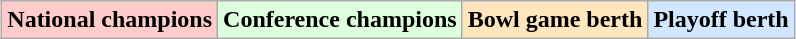<table class="wikitable" style="margin:1em auto;">
<tr>
<td bgcolor="#FFCCCC"><strong>National champions</strong></td>
<td bgcolor="#ddffdd"><strong>Conference champions</strong></td>
<td bgcolor="#ffe6bd"><strong>Bowl game berth</strong></td>
<td bgcolor="#d0e7ff"><strong>Playoff berth</strong></td>
</tr>
</table>
